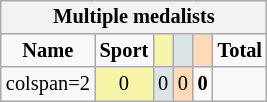<table class=wikitable style="font-size:85%; float:right; text-align:center">
<tr bgcolor=EFEFEF>
<th colspan=7>Multiple medalists</th>
</tr>
<tr>
<td><strong>Name</strong></td>
<td><strong>Sport</strong></td>
<td bgcolor=F7F6A8></td>
<td bgcolor=DCE5E5></td>
<td bgcolor=FFDAB9></td>
<td><strong>Total</strong></td>
</tr>
<tr>
<td>colspan=2 </td>
<td bgcolor=F7F6A8>0</td>
<td bgcolor=DCE5E5>0</td>
<td bgcolor=FFDAB9>0</td>
<td><strong>0</strong></td>
</tr>
</table>
